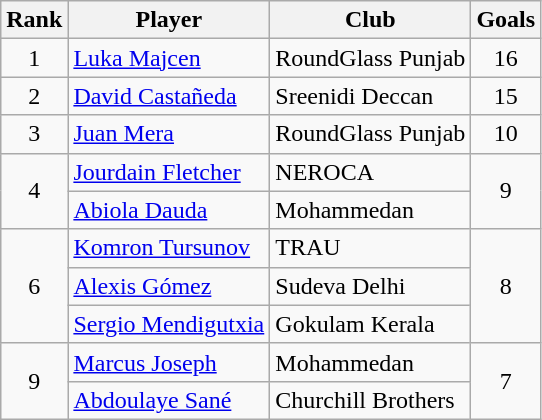<table class="wikitable" style="text-align:"center">
<tr>
<th>Rank</th>
<th>Player</th>
<th>Club</th>
<th>Goals</th>
</tr>
<tr>
<td rowspan="1" align="center">1</td>
<td align="left"> <a href='#'>Luka Majcen</a></td>
<td align="left">RoundGlass Punjab</td>
<td rowspan="1" align="center">16</td>
</tr>
<tr>
<td rowspan="1" align="center">2</td>
<td align="left"> <a href='#'>David Castañeda</a></td>
<td align="left">Sreenidi Deccan</td>
<td rowspan="1" align="center">15</td>
</tr>
<tr>
<td rowspan="1" align="center">3</td>
<td align="left"> <a href='#'>Juan Mera</a></td>
<td align="left">RoundGlass Punjab</td>
<td rowspan="1" align="center">10</td>
</tr>
<tr>
<td rowspan="2" align="center">4</td>
<td align="left"> <a href='#'>Jourdain Fletcher</a></td>
<td align="left">NEROCA</td>
<td rowspan="2" align="center">9</td>
</tr>
<tr>
<td align="left"> <a href='#'>Abiola Dauda</a></td>
<td align="left">Mohammedan</td>
</tr>
<tr>
<td rowspan="3" align="center">6</td>
<td align="left"> <a href='#'>Komron Tursunov</a></td>
<td align="left">TRAU</td>
<td rowspan="3" align="center">8</td>
</tr>
<tr>
<td align="left"> <a href='#'>Alexis Gómez</a></td>
<td align="left">Sudeva Delhi</td>
</tr>
<tr>
<td align="left"> <a href='#'>Sergio Mendigutxia</a></td>
<td align="left">Gokulam Kerala</td>
</tr>
<tr>
<td rowspan="2" align="center">9</td>
<td align="left"> <a href='#'>Marcus Joseph</a></td>
<td align="left">Mohammedan</td>
<td rowspan="2" align="center">7</td>
</tr>
<tr>
<td align="left"> <a href='#'>Abdoulaye Sané</a></td>
<td align="left">Churchill Brothers</td>
</tr>
</table>
